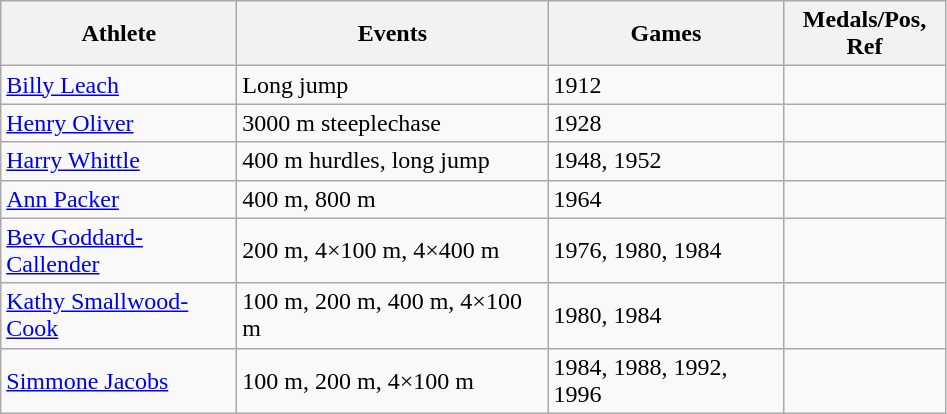<table class="wikitable">
<tr>
<th width=150>Athlete</th>
<th width=200>Events</th>
<th width=150>Games</th>
<th width=100>Medals/Pos, Ref</th>
</tr>
<tr>
<td><a href='#'>Billy Leach</a></td>
<td>Long jump</td>
<td>1912</td>
<td></td>
</tr>
<tr>
<td><a href='#'>Henry Oliver</a></td>
<td>3000 m steeplechase</td>
<td>1928</td>
<td></td>
</tr>
<tr>
<td><a href='#'>Harry Whittle</a></td>
<td>400 m hurdles, long jump</td>
<td>1948, 1952</td>
<td></td>
</tr>
<tr>
<td><a href='#'>Ann Packer</a></td>
<td>400 m, 800 m</td>
<td>1964</td>
<td></td>
</tr>
<tr>
<td><a href='#'>Bev Goddard-Callender</a></td>
<td>200 m, 4×100 m, 4×400 m</td>
<td>1976, 1980, 1984</td>
<td></td>
</tr>
<tr>
<td><a href='#'>Kathy Smallwood-Cook</a></td>
<td>100 m, 200 m, 400 m, 4×100 m</td>
<td>1980, 1984</td>
<td></td>
</tr>
<tr>
<td><a href='#'>Simmone Jacobs</a></td>
<td>100 m, 200 m, 4×100 m</td>
<td>1984, 1988, 1992, 1996</td>
<td></td>
</tr>
</table>
